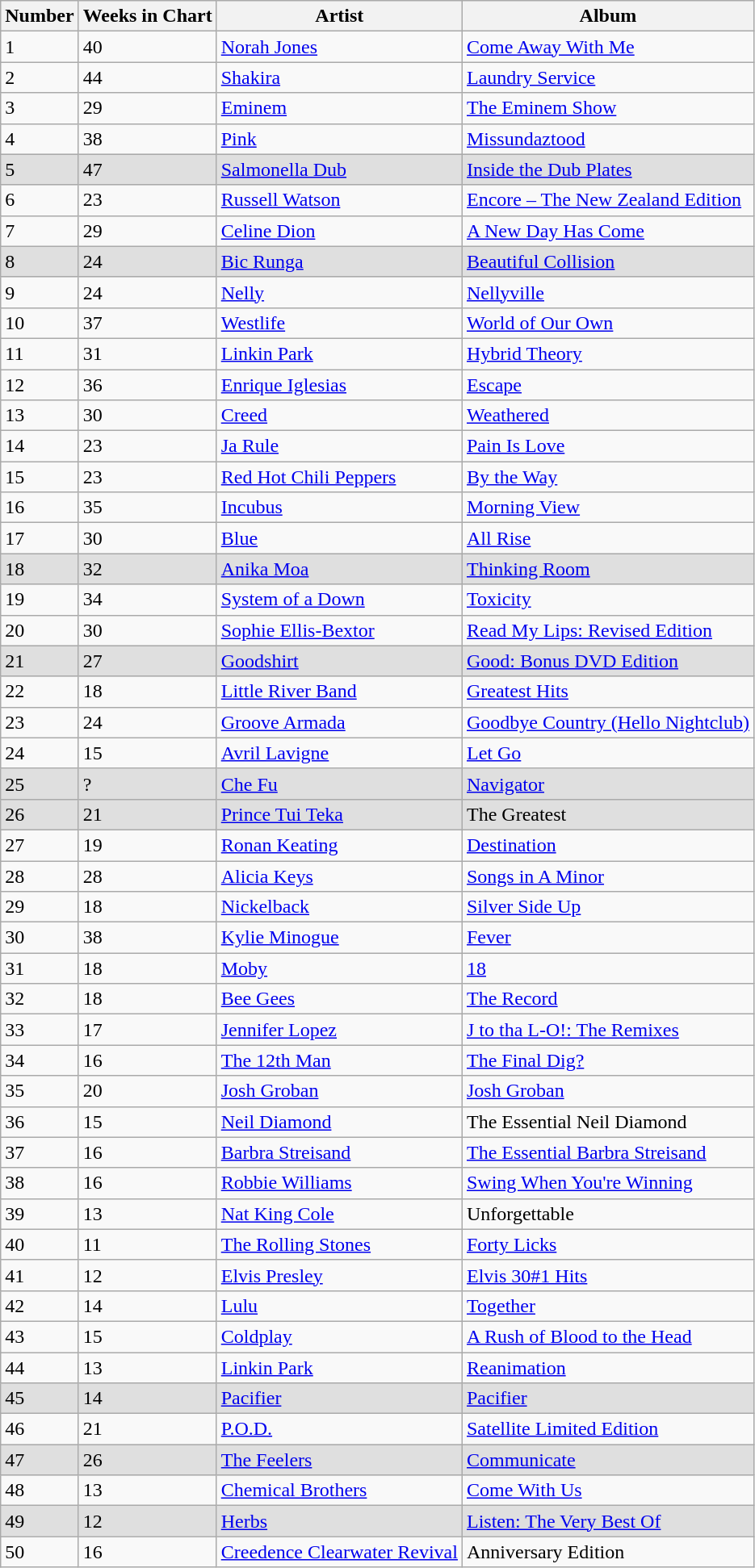<table class="wikitable">
<tr>
<th>Number</th>
<th>Weeks in Chart</th>
<th>Artist</th>
<th>Album</th>
</tr>
<tr>
<td>1</td>
<td>40</td>
<td><a href='#'>Norah Jones</a></td>
<td><a href='#'>Come Away With Me</a></td>
</tr>
<tr>
<td>2</td>
<td>44</td>
<td><a href='#'>Shakira</a></td>
<td><a href='#'>Laundry Service</a></td>
</tr>
<tr>
<td>3</td>
<td>29</td>
<td><a href='#'>Eminem</a></td>
<td><a href='#'>The Eminem Show</a></td>
</tr>
<tr>
<td>4</td>
<td>38</td>
<td><a href='#'>Pink</a></td>
<td><a href='#'>Missundaztood</a></td>
</tr>
<tr bgcolor="#DFDFDF">
<td>5</td>
<td>47</td>
<td><a href='#'>Salmonella Dub</a></td>
<td><a href='#'>Inside the Dub Plates</a></td>
</tr>
<tr>
<td>6</td>
<td>23</td>
<td><a href='#'>Russell Watson</a></td>
<td><a href='#'>Encore – The New Zealand Edition</a></td>
</tr>
<tr>
<td>7</td>
<td>29</td>
<td><a href='#'>Celine Dion</a></td>
<td><a href='#'>A New Day Has Come</a></td>
</tr>
<tr bgcolor="#DFDFDF">
<td>8</td>
<td>24</td>
<td><a href='#'>Bic Runga</a></td>
<td><a href='#'>Beautiful Collision</a></td>
</tr>
<tr>
<td>9</td>
<td>24</td>
<td><a href='#'>Nelly</a></td>
<td><a href='#'>Nellyville</a></td>
</tr>
<tr>
<td>10</td>
<td>37</td>
<td><a href='#'>Westlife</a></td>
<td><a href='#'>World of Our Own</a></td>
</tr>
<tr>
<td>11</td>
<td>31</td>
<td><a href='#'>Linkin Park</a></td>
<td><a href='#'>Hybrid Theory</a></td>
</tr>
<tr>
<td>12</td>
<td>36</td>
<td><a href='#'>Enrique Iglesias</a></td>
<td><a href='#'>Escape</a></td>
</tr>
<tr>
<td>13</td>
<td>30</td>
<td><a href='#'>Creed</a></td>
<td><a href='#'>Weathered</a></td>
</tr>
<tr>
<td>14</td>
<td>23</td>
<td><a href='#'>Ja Rule</a></td>
<td><a href='#'>Pain Is Love</a></td>
</tr>
<tr>
<td>15</td>
<td>23</td>
<td><a href='#'>Red Hot Chili Peppers</a></td>
<td><a href='#'>By the Way</a></td>
</tr>
<tr>
<td>16</td>
<td>35</td>
<td><a href='#'>Incubus</a></td>
<td><a href='#'>Morning View</a></td>
</tr>
<tr>
<td>17</td>
<td>30</td>
<td><a href='#'>Blue</a></td>
<td><a href='#'>All Rise</a></td>
</tr>
<tr bgcolor="#DFDFDF">
<td>18</td>
<td>32</td>
<td><a href='#'>Anika Moa</a></td>
<td><a href='#'>Thinking Room</a></td>
</tr>
<tr>
<td>19</td>
<td>34</td>
<td><a href='#'>System of a Down</a></td>
<td><a href='#'>Toxicity</a></td>
</tr>
<tr>
<td>20</td>
<td>30</td>
<td><a href='#'>Sophie Ellis-Bextor</a></td>
<td><a href='#'>Read My Lips: Revised Edition</a></td>
</tr>
<tr bgcolor="#DFDFDF">
<td>21</td>
<td>27</td>
<td><a href='#'>Goodshirt</a></td>
<td><a href='#'>Good: Bonus DVD Edition</a></td>
</tr>
<tr>
<td>22</td>
<td>18</td>
<td><a href='#'>Little River Band</a></td>
<td><a href='#'>Greatest Hits</a></td>
</tr>
<tr>
<td>23</td>
<td>24</td>
<td><a href='#'>Groove Armada</a></td>
<td><a href='#'>Goodbye Country (Hello Nightclub)</a></td>
</tr>
<tr>
<td>24</td>
<td>15</td>
<td><a href='#'>Avril Lavigne</a></td>
<td><a href='#'>Let Go</a></td>
</tr>
<tr bgcolor="#DFDFDF">
<td>25</td>
<td>?</td>
<td><a href='#'>Che Fu</a></td>
<td><a href='#'>Navigator</a></td>
</tr>
<tr bgcolor="#DFDFDF">
<td>26</td>
<td>21</td>
<td><a href='#'>Prince Tui Teka</a></td>
<td>The Greatest</td>
</tr>
<tr>
<td>27</td>
<td>19</td>
<td><a href='#'>Ronan Keating</a></td>
<td><a href='#'>Destination</a></td>
</tr>
<tr>
<td>28</td>
<td>28</td>
<td><a href='#'>Alicia Keys</a></td>
<td><a href='#'>Songs in A Minor</a></td>
</tr>
<tr>
<td>29</td>
<td>18</td>
<td><a href='#'>Nickelback</a></td>
<td><a href='#'>Silver Side Up</a></td>
</tr>
<tr>
<td>30</td>
<td>38</td>
<td><a href='#'>Kylie Minogue</a></td>
<td><a href='#'>Fever</a></td>
</tr>
<tr>
<td>31</td>
<td>18</td>
<td><a href='#'>Moby</a></td>
<td><a href='#'>18</a></td>
</tr>
<tr>
<td>32</td>
<td>18</td>
<td><a href='#'>Bee Gees</a></td>
<td><a href='#'>The Record</a></td>
</tr>
<tr>
<td>33</td>
<td>17</td>
<td><a href='#'>Jennifer Lopez</a></td>
<td><a href='#'>J to tha L-O!: The Remixes</a></td>
</tr>
<tr>
<td>34</td>
<td>16</td>
<td><a href='#'>The 12th Man</a></td>
<td><a href='#'>The Final Dig?</a></td>
</tr>
<tr>
<td>35</td>
<td>20</td>
<td><a href='#'>Josh Groban</a></td>
<td><a href='#'>Josh Groban</a></td>
</tr>
<tr>
<td>36</td>
<td>15</td>
<td><a href='#'>Neil Diamond</a></td>
<td>The Essential Neil Diamond</td>
</tr>
<tr>
<td>37</td>
<td>16</td>
<td><a href='#'>Barbra Streisand</a></td>
<td><a href='#'>The Essential Barbra Streisand</a></td>
</tr>
<tr>
<td>38</td>
<td>16</td>
<td><a href='#'>Robbie Williams</a></td>
<td><a href='#'>Swing When You're Winning</a></td>
</tr>
<tr>
<td>39</td>
<td>13</td>
<td><a href='#'>Nat King Cole</a></td>
<td>Unforgettable</td>
</tr>
<tr>
<td>40</td>
<td>11</td>
<td><a href='#'>The Rolling Stones</a></td>
<td><a href='#'>Forty Licks</a></td>
</tr>
<tr>
<td>41</td>
<td>12</td>
<td><a href='#'>Elvis Presley</a></td>
<td><a href='#'>Elvis 30#1 Hits</a></td>
</tr>
<tr>
<td>42</td>
<td>14</td>
<td><a href='#'>Lulu</a></td>
<td><a href='#'>Together</a></td>
</tr>
<tr>
<td>43</td>
<td>15</td>
<td><a href='#'>Coldplay</a></td>
<td><a href='#'>A Rush of Blood to the Head</a></td>
</tr>
<tr>
<td>44</td>
<td>13</td>
<td><a href='#'>Linkin Park</a></td>
<td><a href='#'>Reanimation</a></td>
</tr>
<tr bgcolor="#DFDFDF">
<td>45</td>
<td>14</td>
<td><a href='#'>Pacifier</a></td>
<td><a href='#'>Pacifier</a></td>
</tr>
<tr>
<td>46</td>
<td>21</td>
<td><a href='#'>P.O.D.</a></td>
<td><a href='#'>Satellite Limited Edition</a></td>
</tr>
<tr bgcolor="#DFDFDF">
<td>47</td>
<td>26</td>
<td><a href='#'>The Feelers</a></td>
<td><a href='#'>Communicate</a></td>
</tr>
<tr>
<td>48</td>
<td>13</td>
<td><a href='#'>Chemical Brothers</a></td>
<td><a href='#'>Come With Us</a></td>
</tr>
<tr bgcolor="#DFDFDF">
<td>49</td>
<td>12</td>
<td><a href='#'>Herbs</a></td>
<td><a href='#'>Listen: The Very Best Of</a></td>
</tr>
<tr>
<td>50</td>
<td>16</td>
<td><a href='#'>Creedence Clearwater Revival</a></td>
<td>Anniversary Edition</td>
</tr>
</table>
